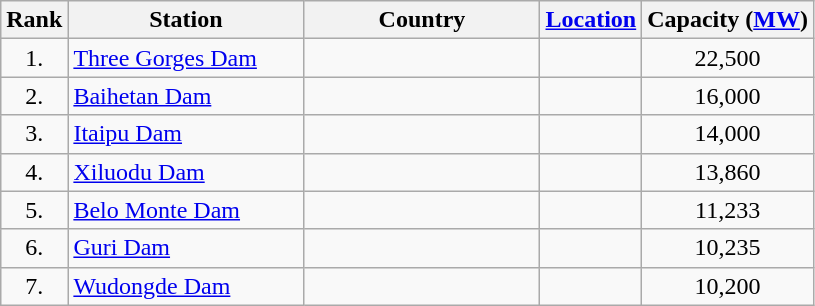<table class="wikitable">
<tr>
<th>Rank</th>
<th width=150>Station</th>
<th width=150>Country</th>
<th><a href='#'>Location</a></th>
<th>Capacity (<a href='#'>MW</a>)</th>
</tr>
<tr>
<td align=center>1.</td>
<td><a href='#'>Three Gorges Dam</a></td>
<td></td>
<td></td>
<td align=center>22,500</td>
</tr>
<tr>
<td align=center>2.</td>
<td><a href='#'>Baihetan Dam</a></td>
<td></td>
<td></td>
<td align=center>16,000</td>
</tr>
<tr>
<td align="center">3.</td>
<td><a href='#'>Itaipu Dam</a></td>
<td><br></td>
<td></td>
<td align="center">14,000</td>
</tr>
<tr>
<td align="center">4.</td>
<td><a href='#'>Xiluodu Dam</a></td>
<td></td>
<td></td>
<td align="center">13,860</td>
</tr>
<tr>
<td align="center">5.</td>
<td><a href='#'>Belo Monte Dam</a></td>
<td></td>
<td></td>
<td align="center">11,233</td>
</tr>
<tr>
<td align="center">6.</td>
<td><a href='#'>Guri Dam</a></td>
<td></td>
<td></td>
<td align="center">10,235</td>
</tr>
<tr>
<td align=center>7.</td>
<td><a href='#'>Wudongde Dam</a></td>
<td></td>
<td></td>
<td align=center>10,200</td>
</tr>
</table>
